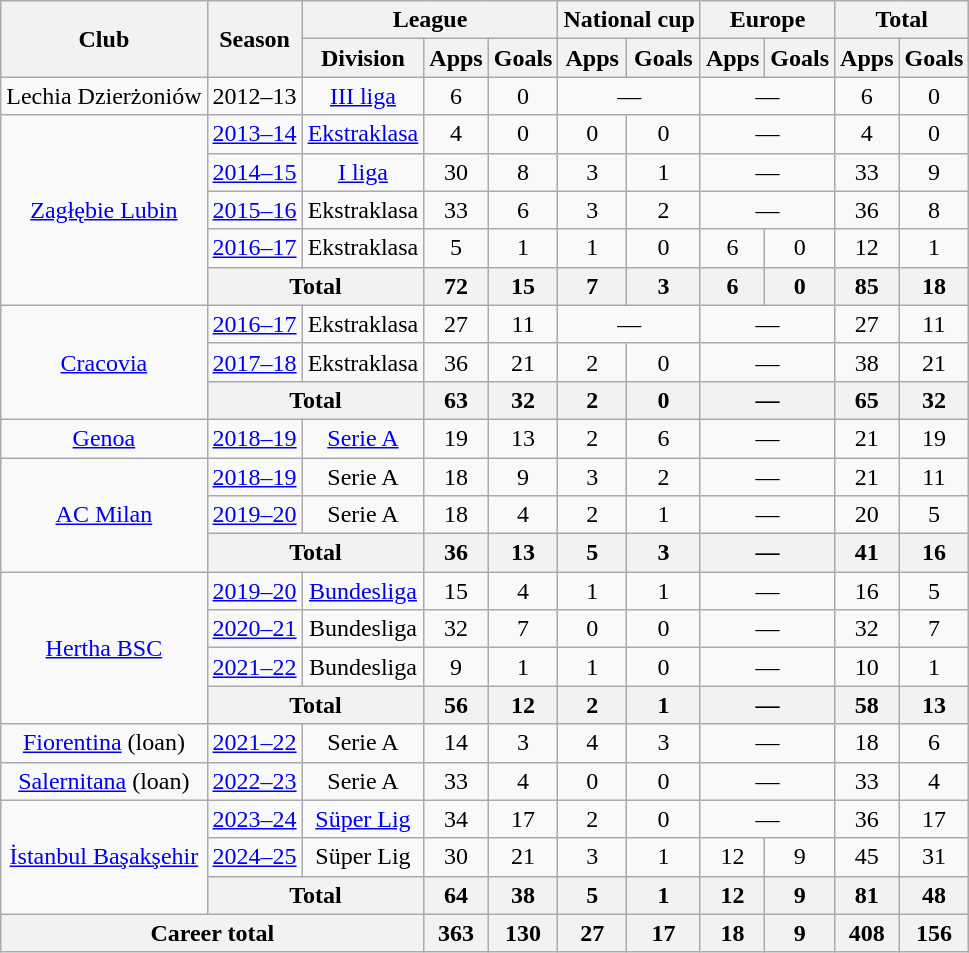<table class="wikitable" style="text-align:center">
<tr>
<th rowspan="2">Club</th>
<th rowspan="2">Season</th>
<th colspan="3">League</th>
<th colspan="2">National cup</th>
<th colspan="2">Europe</th>
<th colspan="2">Total</th>
</tr>
<tr>
<th>Division</th>
<th>Apps</th>
<th>Goals</th>
<th>Apps</th>
<th>Goals</th>
<th>Apps</th>
<th>Goals</th>
<th>Apps</th>
<th>Goals</th>
</tr>
<tr>
<td>Lechia Dzierżoniów</td>
<td>2012–13</td>
<td><a href='#'>III liga</a></td>
<td>6</td>
<td>0</td>
<td colspan="2">—</td>
<td colspan="2">—</td>
<td>6</td>
<td>0</td>
</tr>
<tr>
<td rowspan="5"><a href='#'>Zagłębie Lubin</a></td>
<td><a href='#'>2013–14</a></td>
<td><a href='#'>Ekstraklasa</a></td>
<td>4</td>
<td>0</td>
<td>0</td>
<td>0</td>
<td colspan="2">—</td>
<td>4</td>
<td>0</td>
</tr>
<tr>
<td><a href='#'>2014–15</a></td>
<td><a href='#'>I liga</a></td>
<td>30</td>
<td>8</td>
<td>3</td>
<td>1</td>
<td colspan="2">—</td>
<td>33</td>
<td>9</td>
</tr>
<tr>
<td><a href='#'>2015–16</a></td>
<td>Ekstraklasa</td>
<td>33</td>
<td>6</td>
<td>3</td>
<td>2</td>
<td colspan="2">—</td>
<td>36</td>
<td>8</td>
</tr>
<tr>
<td><a href='#'>2016–17</a></td>
<td>Ekstraklasa</td>
<td>5</td>
<td>1</td>
<td>1</td>
<td>0</td>
<td>6</td>
<td>0</td>
<td>12</td>
<td>1</td>
</tr>
<tr>
<th colspan="2">Total</th>
<th>72</th>
<th>15</th>
<th>7</th>
<th>3</th>
<th>6</th>
<th>0</th>
<th>85</th>
<th>18</th>
</tr>
<tr>
<td rowspan="3"><a href='#'>Cracovia</a></td>
<td><a href='#'>2016–17</a></td>
<td>Ekstraklasa</td>
<td>27</td>
<td>11</td>
<td colspan="2">—</td>
<td colspan="2">—</td>
<td>27</td>
<td>11</td>
</tr>
<tr>
<td><a href='#'>2017–18</a></td>
<td>Ekstraklasa</td>
<td>36</td>
<td>21</td>
<td>2</td>
<td>0</td>
<td colspan="2">—</td>
<td>38</td>
<td>21</td>
</tr>
<tr>
<th colspan="2">Total</th>
<th>63</th>
<th>32</th>
<th>2</th>
<th>0</th>
<th colspan="2">—</th>
<th>65</th>
<th>32</th>
</tr>
<tr>
<td><a href='#'>Genoa</a></td>
<td><a href='#'>2018–19</a></td>
<td><a href='#'>Serie A</a></td>
<td>19</td>
<td>13</td>
<td>2</td>
<td>6</td>
<td colspan="2">—</td>
<td>21</td>
<td>19</td>
</tr>
<tr>
<td rowspan="3"><a href='#'>AC Milan</a></td>
<td><a href='#'>2018–19</a></td>
<td>Serie A</td>
<td>18</td>
<td>9</td>
<td>3</td>
<td>2</td>
<td colspan="2">—</td>
<td>21</td>
<td>11</td>
</tr>
<tr>
<td><a href='#'>2019–20</a></td>
<td>Serie A</td>
<td>18</td>
<td>4</td>
<td>2</td>
<td>1</td>
<td colspan="2">—</td>
<td>20</td>
<td>5</td>
</tr>
<tr>
<th colspan="2">Total</th>
<th>36</th>
<th>13</th>
<th>5</th>
<th>3</th>
<th colspan="2">—</th>
<th>41</th>
<th>16</th>
</tr>
<tr>
<td rowspan="4"><a href='#'>Hertha BSC</a></td>
<td><a href='#'>2019–20</a></td>
<td><a href='#'>Bundesliga</a></td>
<td>15</td>
<td>4</td>
<td>1</td>
<td>1</td>
<td colspan="2">—</td>
<td>16</td>
<td>5</td>
</tr>
<tr>
<td><a href='#'>2020–21</a></td>
<td>Bundesliga</td>
<td>32</td>
<td>7</td>
<td>0</td>
<td>0</td>
<td colspan="2">—</td>
<td>32</td>
<td>7</td>
</tr>
<tr>
<td><a href='#'>2021–22</a></td>
<td>Bundesliga</td>
<td>9</td>
<td>1</td>
<td>1</td>
<td>0</td>
<td colspan="2">—</td>
<td>10</td>
<td>1</td>
</tr>
<tr>
<th colspan="2">Total</th>
<th>56</th>
<th>12</th>
<th>2</th>
<th>1</th>
<th colspan="2">—</th>
<th>58</th>
<th>13</th>
</tr>
<tr>
<td><a href='#'>Fiorentina</a> (loan)</td>
<td><a href='#'>2021–22</a></td>
<td>Serie A</td>
<td>14</td>
<td>3</td>
<td>4</td>
<td>3</td>
<td colspan="2">—</td>
<td>18</td>
<td>6</td>
</tr>
<tr>
<td><a href='#'>Salernitana</a> (loan)</td>
<td><a href='#'>2022–23</a></td>
<td>Serie A</td>
<td>33</td>
<td>4</td>
<td>0</td>
<td>0</td>
<td colspan="2">—</td>
<td>33</td>
<td>4</td>
</tr>
<tr>
<td rowspan="3"><a href='#'>İstanbul Başakşehir</a></td>
<td><a href='#'>2023–24</a></td>
<td><a href='#'>Süper Lig</a></td>
<td>34</td>
<td>17</td>
<td>2</td>
<td>0</td>
<td colspan="2">—</td>
<td>36</td>
<td>17</td>
</tr>
<tr>
<td><a href='#'>2024–25</a></td>
<td>Süper Lig</td>
<td>30</td>
<td>21</td>
<td>3</td>
<td>1</td>
<td>12</td>
<td>9</td>
<td>45</td>
<td>31</td>
</tr>
<tr>
<th colspan="2">Total</th>
<th>64</th>
<th>38</th>
<th>5</th>
<th>1</th>
<th>12</th>
<th>9</th>
<th>81</th>
<th>48</th>
</tr>
<tr>
<th colspan="3">Career total</th>
<th>363</th>
<th>130</th>
<th>27</th>
<th>17</th>
<th>18</th>
<th>9</th>
<th>408</th>
<th>156</th>
</tr>
</table>
